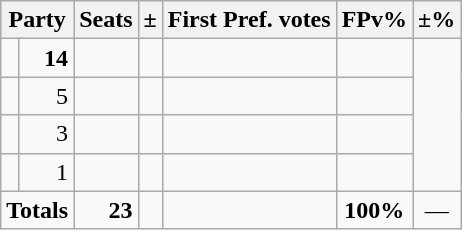<table class=wikitable>
<tr>
<th colspan=2 align=center>Party</th>
<th valign=top>Seats</th>
<th valign=top>±</th>
<th valign=top>First Pref. votes</th>
<th valign=top>FPv%</th>
<th valign=top>±%</th>
</tr>
<tr>
<td></td>
<td align=right><strong>14</strong></td>
<td align=right></td>
<td align=right></td>
<td align=right></td>
<td align=right></td>
</tr>
<tr>
<td></td>
<td align=right>5</td>
<td align=right></td>
<td align=right></td>
<td align=right></td>
<td align=right></td>
</tr>
<tr>
<td></td>
<td align=right>3</td>
<td align=right></td>
<td align=right></td>
<td align=right></td>
<td align=right></td>
</tr>
<tr>
<td></td>
<td align=right>1</td>
<td align=right></td>
<td align=right></td>
<td align=right></td>
<td align=right></td>
</tr>
<tr>
<td colspan=2 align=center><strong>Totals</strong></td>
<td align=right><strong>23</strong></td>
<td align=center></td>
<td align=right></td>
<td align=center><strong>100%</strong></td>
<td align=center>—</td>
</tr>
</table>
